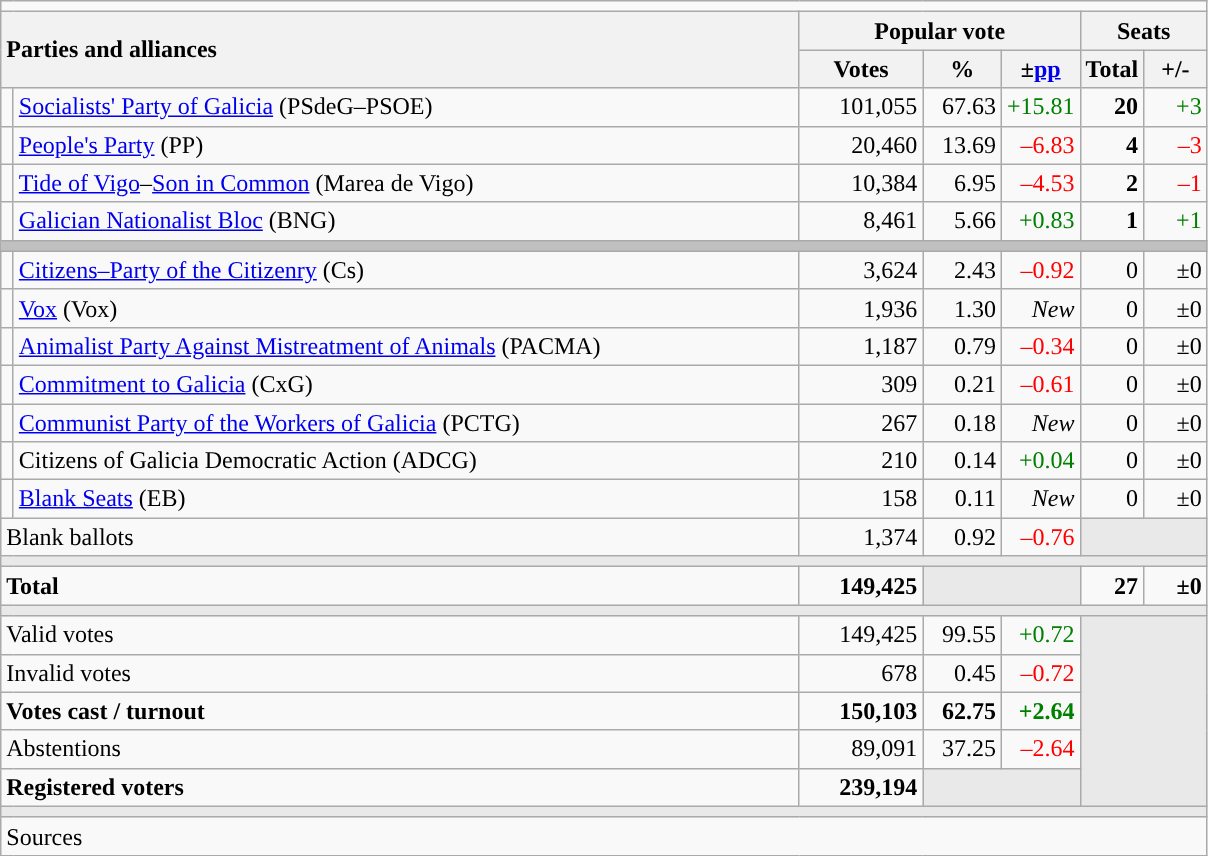<table class="wikitable" style="text-align:right;">
<tr>
<td colspan="7"></td>
</tr>
<tr>
<th style="text-align:left;" rowspan="2" colspan="2" width="525">Parties and alliances</th>
<th colspan="3">Popular vote</th>
<th colspan="2">Seats</th>
</tr>
<tr>
<th width="75">Votes</th>
<th width="45">%</th>
<th width="45">±<a href='#'>pp</a></th>
<th width="35">Total</th>
<th width="35">+/-</th>
</tr>
<tr>
<td width="1" style="color:inherit;background:"></td>
<td align="left"><a href='#'>Socialists' Party of Galicia</a> (PSdeG–PSOE)</td>
<td>101,055</td>
<td>67.63</td>
<td style="color:green;">+15.81</td>
<td><strong>20</strong></td>
<td style="color:green;">+3</td>
</tr>
<tr>
<td style="color:inherit;background:"></td>
<td align="left"><a href='#'>People's Party</a> (PP)</td>
<td>20,460</td>
<td>13.69</td>
<td style="color:red;">–6.83</td>
<td><strong>4</strong></td>
<td style="color:red;">–3</td>
</tr>
<tr>
<td style="color:inherit;background:"></td>
<td align="left"><a href='#'>Tide of Vigo</a>–<a href='#'>Son in Common</a> (Marea de Vigo)</td>
<td>10,384</td>
<td>6.95</td>
<td style="color:red;">–4.53</td>
<td><strong>2</strong></td>
<td style="color:red;">–1</td>
</tr>
<tr>
<td style="color:inherit;background:"></td>
<td align="left"><a href='#'>Galician Nationalist Bloc</a> (BNG)</td>
<td>8,461</td>
<td>5.66</td>
<td style="color:green;">+0.83</td>
<td><strong>1</strong></td>
<td style="color:green;">+1</td>
</tr>
<tr>
<td colspan="7" bgcolor="#C0C0C0"></td>
</tr>
<tr>
<td style="color:inherit;background:"></td>
<td align="left"><a href='#'>Citizens–Party of the Citizenry</a> (Cs)</td>
<td>3,624</td>
<td>2.43</td>
<td style="color:red;">–0.92</td>
<td>0</td>
<td>±0</td>
</tr>
<tr>
<td style="color:inherit;background:"></td>
<td align="left"><a href='#'>Vox</a> (Vox)</td>
<td>1,936</td>
<td>1.30</td>
<td><em>New</em></td>
<td>0</td>
<td>±0</td>
</tr>
<tr>
<td style="color:inherit;background:"></td>
<td align="left"><a href='#'>Animalist Party Against Mistreatment of Animals</a> (PACMA)</td>
<td>1,187</td>
<td>0.79</td>
<td style="color:red;">–0.34</td>
<td>0</td>
<td>±0</td>
</tr>
<tr>
<td style="color:inherit;background:"></td>
<td align="left"><a href='#'>Commitment to Galicia</a> (CxG)</td>
<td>309</td>
<td>0.21</td>
<td style="color:red;">–0.61</td>
<td>0</td>
<td>±0</td>
</tr>
<tr>
<td style="color:inherit;background:"></td>
<td align="left"><a href='#'>Communist Party of the Workers of Galicia</a> (PCTG)</td>
<td>267</td>
<td>0.18</td>
<td><em>New</em></td>
<td>0</td>
<td>±0</td>
</tr>
<tr>
<td style="color:inherit;background:"></td>
<td align="left">Citizens of Galicia Democratic Action (ADCG)</td>
<td>210</td>
<td>0.14</td>
<td style="color:green;">+0.04</td>
<td>0</td>
<td>±0</td>
</tr>
<tr>
<td style="color:inherit;background:"></td>
<td align="left"><a href='#'>Blank Seats</a> (EB)</td>
<td>158</td>
<td>0.11</td>
<td><em>New</em></td>
<td>0</td>
<td>±0</td>
</tr>
<tr>
<td align="left" colspan="2">Blank ballots</td>
<td>1,374</td>
<td>0.92</td>
<td style="color:red;">–0.76</td>
<td bgcolor="#E9E9E9" colspan="2"></td>
</tr>
<tr>
<td colspan="7" bgcolor="#E9E9E9"></td>
</tr>
<tr style="font-weight:bold;">
<td align="left" colspan="2">Total</td>
<td>149,425</td>
<td bgcolor="#E9E9E9" colspan="2"></td>
<td>27</td>
<td>±0</td>
</tr>
<tr>
<td colspan="7" bgcolor="#E9E9E9"></td>
</tr>
<tr>
<td align="left" colspan="2">Valid votes</td>
<td>149,425</td>
<td>99.55</td>
<td style="color:green;">+0.72</td>
<td bgcolor="#E9E9E9" colspan="2" rowspan="5"></td>
</tr>
<tr>
<td align="left" colspan="2">Invalid votes</td>
<td>678</td>
<td>0.45</td>
<td style="color:red;">–0.72</td>
</tr>
<tr style="font-weight:bold;">
<td align="left" colspan="2">Votes cast / turnout</td>
<td>150,103</td>
<td>62.75</td>
<td style="color:green;">+2.64</td>
</tr>
<tr>
<td align="left" colspan="2">Abstentions</td>
<td>89,091</td>
<td>37.25</td>
<td style="color:red;">–2.64</td>
</tr>
<tr style="font-weight:bold;">
<td align="left" colspan="2">Registered voters</td>
<td>239,194</td>
<td bgcolor="#E9E9E9" colspan="2"></td>
</tr>
<tr>
<td colspan="7" bgcolor="#E9E9E9"></td>
</tr>
<tr>
<td align="left" colspan="7">Sources</td>
</tr>
</table>
